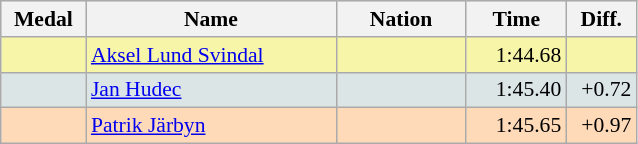<table class=wikitable style="border:1px solid #AAAAAA;font-size:90%">
<tr bgcolor="#E4E4E4">
<th width=50>Medal</th>
<th width=160>Name</th>
<th width=80>Nation</th>
<th width=60>Time</th>
<th width=40>Diff.</th>
</tr>
<tr bgcolor="#F7F6A8">
<td align="center"></td>
<td><a href='#'>Aksel Lund Svindal</a></td>
<td align="center"></td>
<td align="right">1:44.68</td>
<td align="right"></td>
</tr>
<tr bgcolor="#DCE5E5">
<td align="center"></td>
<td><a href='#'>Jan Hudec</a></td>
<td align="center"></td>
<td align="right">1:45.40</td>
<td align="right">+0.72</td>
</tr>
<tr bgcolor="#FFDAB9">
<td align="center"></td>
<td><a href='#'>Patrik Järbyn</a></td>
<td align="center"></td>
<td align="right">1:45.65</td>
<td align="right">+0.97</td>
</tr>
</table>
